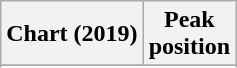<table class="wikitable sortable plainrowheaders" style="text-align:center">
<tr>
<th scope="col">Chart (2019)</th>
<th scope="col">Peak<br>position</th>
</tr>
<tr>
</tr>
<tr>
</tr>
</table>
